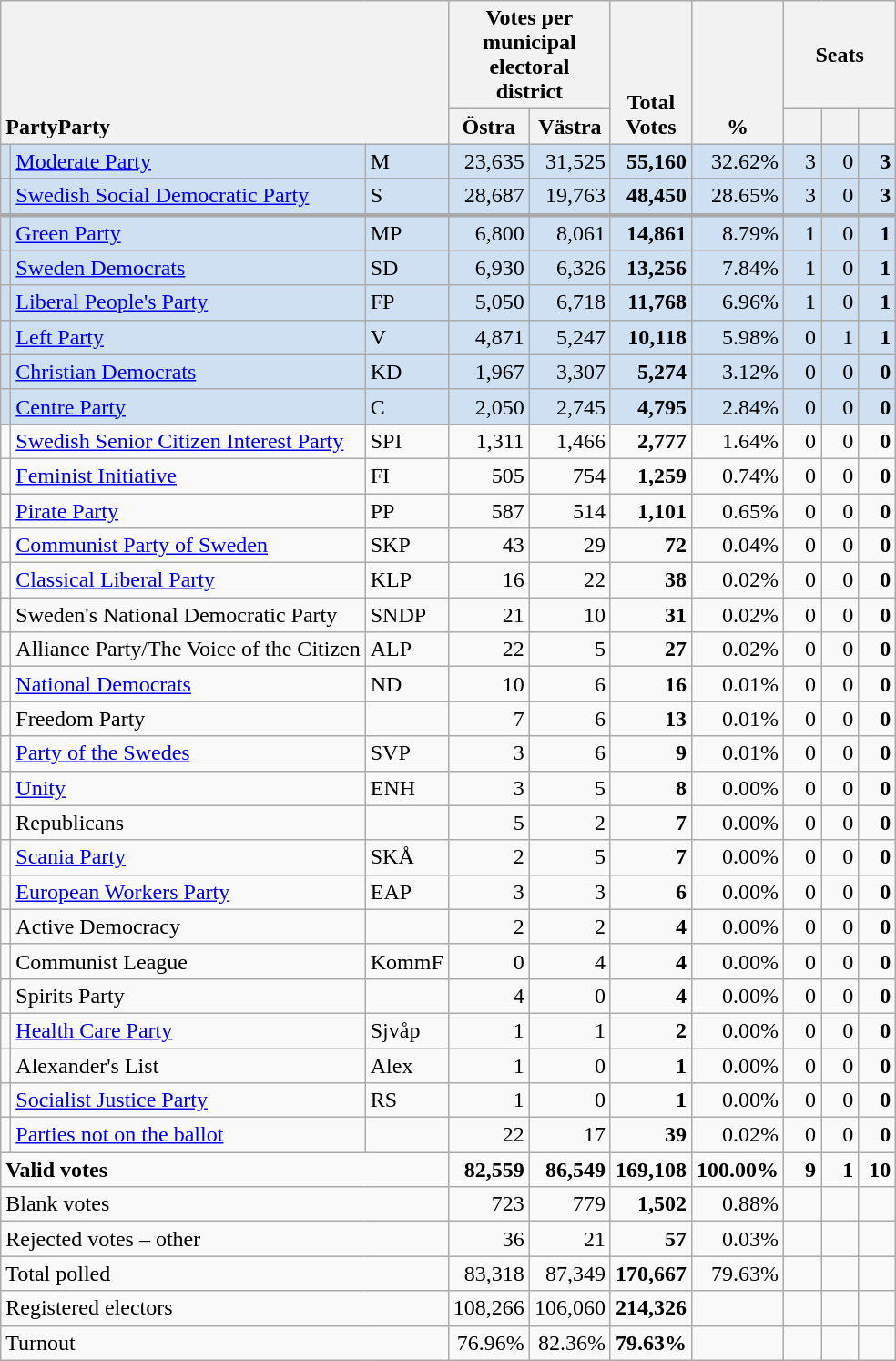<table class="wikitable" border="1" style="text-align:right;">
<tr>
<th style="text-align:left;" valign=bottom rowspan=2 colspan=3>PartyParty</th>
<th colspan=2>Votes per municipal electoral district</th>
<th align=center valign=bottom rowspan=2 width="50">Total Votes</th>
<th align=center valign=bottom rowspan=2 width="50">%</th>
<th colspan=3>Seats</th>
</tr>
<tr>
<th align=center valign=bottom width="50">Östra</th>
<th align=center valign=bottom width="50">Västra</th>
<th align=center valign=bottom width="20"><small></small></th>
<th align=center valign=bottom width="20"><small><a href='#'></a></small></th>
<th align=center valign=bottom width="20"><small></small></th>
</tr>
<tr style="background:#CEE0F2;">
<td></td>
<td align=left><a href='#'>Moderate Party</a></td>
<td align=left>M</td>
<td>23,635</td>
<td>31,525</td>
<td><strong>55,160</strong></td>
<td>32.62%</td>
<td>3</td>
<td>0</td>
<td><strong>3</strong></td>
</tr>
<tr style="background:#CEE0F2;">
<td></td>
<td align=left style="white-space: nowrap;"><a href='#'>Swedish Social Democratic Party</a></td>
<td align=left>S</td>
<td>28,687</td>
<td>19,763</td>
<td><strong>48,450</strong></td>
<td>28.65%</td>
<td>3</td>
<td>0</td>
<td><strong>3</strong></td>
</tr>
<tr style="background:#CEE0F2; border-top:3px solid darkgray;">
<td></td>
<td align=left><a href='#'>Green Party</a></td>
<td align=left>MP</td>
<td>6,800</td>
<td>8,061</td>
<td><strong>14,861</strong></td>
<td>8.79%</td>
<td>1</td>
<td>0</td>
<td><strong>1</strong></td>
</tr>
<tr style="background:#CEE0F2;">
<td></td>
<td align=left><a href='#'>Sweden Democrats</a></td>
<td align=left>SD</td>
<td>6,930</td>
<td>6,326</td>
<td><strong>13,256</strong></td>
<td>7.84%</td>
<td>1</td>
<td>0</td>
<td><strong>1</strong></td>
</tr>
<tr style="background:#CEE0F2;">
<td></td>
<td align=left><a href='#'>Liberal People's Party</a></td>
<td align=left>FP</td>
<td>5,050</td>
<td>6,718</td>
<td><strong>11,768</strong></td>
<td>6.96%</td>
<td>1</td>
<td>0</td>
<td><strong>1</strong></td>
</tr>
<tr style="background:#CEE0F2;">
<td></td>
<td align=left><a href='#'>Left Party</a></td>
<td align=left>V</td>
<td>4,871</td>
<td>5,247</td>
<td><strong>10,118</strong></td>
<td>5.98%</td>
<td>0</td>
<td>1</td>
<td><strong>1</strong></td>
</tr>
<tr style="background:#CEE0F2;">
<td></td>
<td align=left><a href='#'>Christian Democrats</a></td>
<td align=left>KD</td>
<td>1,967</td>
<td>3,307</td>
<td><strong>5,274</strong></td>
<td>3.12%</td>
<td>0</td>
<td>0</td>
<td><strong>0</strong></td>
</tr>
<tr style="background:#CEE0F2;">
<td></td>
<td align=left><a href='#'>Centre Party</a></td>
<td align=left>C</td>
<td>2,050</td>
<td>2,745</td>
<td><strong>4,795</strong></td>
<td>2.84%</td>
<td>0</td>
<td>0</td>
<td><strong>0</strong></td>
</tr>
<tr>
<td></td>
<td align=left><a href='#'>Swedish Senior Citizen Interest Party</a></td>
<td align=left>SPI</td>
<td>1,311</td>
<td>1,466</td>
<td><strong>2,777</strong></td>
<td>1.64%</td>
<td>0</td>
<td>0</td>
<td><strong>0</strong></td>
</tr>
<tr>
<td></td>
<td align=left><a href='#'>Feminist Initiative</a></td>
<td align=left>FI</td>
<td>505</td>
<td>754</td>
<td><strong>1,259</strong></td>
<td>0.74%</td>
<td>0</td>
<td>0</td>
<td><strong>0</strong></td>
</tr>
<tr>
<td></td>
<td align=left><a href='#'>Pirate Party</a></td>
<td align=left>PP</td>
<td>587</td>
<td>514</td>
<td><strong>1,101</strong></td>
<td>0.65%</td>
<td>0</td>
<td>0</td>
<td><strong>0</strong></td>
</tr>
<tr>
<td></td>
<td align=left><a href='#'>Communist Party of Sweden</a></td>
<td align=left>SKP</td>
<td>43</td>
<td>29</td>
<td><strong>72</strong></td>
<td>0.04%</td>
<td>0</td>
<td>0</td>
<td><strong>0</strong></td>
</tr>
<tr>
<td></td>
<td align=left><a href='#'>Classical Liberal Party</a></td>
<td align=left>KLP</td>
<td>16</td>
<td>22</td>
<td><strong>38</strong></td>
<td>0.02%</td>
<td>0</td>
<td>0</td>
<td><strong>0</strong></td>
</tr>
<tr>
<td></td>
<td align=left>Sweden's National Democratic Party</td>
<td align=left>SNDP</td>
<td>21</td>
<td>10</td>
<td><strong>31</strong></td>
<td>0.02%</td>
<td>0</td>
<td>0</td>
<td><strong>0</strong></td>
</tr>
<tr>
<td></td>
<td align=left>Alliance Party/The Voice of the Citizen</td>
<td align=left>ALP</td>
<td>22</td>
<td>5</td>
<td><strong>27</strong></td>
<td>0.02%</td>
<td>0</td>
<td>0</td>
<td><strong>0</strong></td>
</tr>
<tr>
<td></td>
<td align=left><a href='#'>National Democrats</a></td>
<td align=left>ND</td>
<td>10</td>
<td>6</td>
<td><strong>16</strong></td>
<td>0.01%</td>
<td>0</td>
<td>0</td>
<td><strong>0</strong></td>
</tr>
<tr>
<td></td>
<td align=left>Freedom Party</td>
<td></td>
<td>7</td>
<td>6</td>
<td><strong>13</strong></td>
<td>0.01%</td>
<td>0</td>
<td>0</td>
<td><strong>0</strong></td>
</tr>
<tr>
<td></td>
<td align=left><a href='#'>Party of the Swedes</a></td>
<td align=left>SVP</td>
<td>3</td>
<td>6</td>
<td><strong>9</strong></td>
<td>0.01%</td>
<td>0</td>
<td>0</td>
<td><strong>0</strong></td>
</tr>
<tr>
<td></td>
<td align=left><a href='#'>Unity</a></td>
<td align=left>ENH</td>
<td>3</td>
<td>5</td>
<td><strong>8</strong></td>
<td>0.00%</td>
<td>0</td>
<td>0</td>
<td><strong>0</strong></td>
</tr>
<tr>
<td></td>
<td align=left>Republicans</td>
<td></td>
<td>5</td>
<td>2</td>
<td><strong>7</strong></td>
<td>0.00%</td>
<td>0</td>
<td>0</td>
<td><strong>0</strong></td>
</tr>
<tr>
<td></td>
<td align=left><a href='#'>Scania Party</a></td>
<td align=left>SKÅ</td>
<td>2</td>
<td>5</td>
<td><strong>7</strong></td>
<td>0.00%</td>
<td>0</td>
<td>0</td>
<td><strong>0</strong></td>
</tr>
<tr>
<td></td>
<td align=left><a href='#'>European Workers Party</a></td>
<td align=left>EAP</td>
<td>3</td>
<td>3</td>
<td><strong>6</strong></td>
<td>0.00%</td>
<td>0</td>
<td>0</td>
<td><strong>0</strong></td>
</tr>
<tr>
<td></td>
<td align=left>Active Democracy</td>
<td></td>
<td>2</td>
<td>2</td>
<td><strong>4</strong></td>
<td>0.00%</td>
<td>0</td>
<td>0</td>
<td><strong>0</strong></td>
</tr>
<tr>
<td></td>
<td align=left>Communist League</td>
<td align=left>KommF</td>
<td>0</td>
<td>4</td>
<td><strong>4</strong></td>
<td>0.00%</td>
<td>0</td>
<td>0</td>
<td><strong>0</strong></td>
</tr>
<tr>
<td></td>
<td align=left>Spirits Party</td>
<td></td>
<td>4</td>
<td>0</td>
<td><strong>4</strong></td>
<td>0.00%</td>
<td>0</td>
<td>0</td>
<td><strong>0</strong></td>
</tr>
<tr>
<td></td>
<td align=left><a href='#'>Health Care Party</a></td>
<td align=left>Sjvåp</td>
<td>1</td>
<td>1</td>
<td><strong>2</strong></td>
<td>0.00%</td>
<td>0</td>
<td>0</td>
<td><strong>0</strong></td>
</tr>
<tr>
<td></td>
<td align=left>Alexander's List</td>
<td align=left>Alex</td>
<td>1</td>
<td>0</td>
<td><strong>1</strong></td>
<td>0.00%</td>
<td>0</td>
<td>0</td>
<td><strong>0</strong></td>
</tr>
<tr>
<td></td>
<td align=left><a href='#'>Socialist Justice Party</a></td>
<td align=left>RS</td>
<td>1</td>
<td>0</td>
<td><strong>1</strong></td>
<td>0.00%</td>
<td>0</td>
<td>0</td>
<td><strong>0</strong></td>
</tr>
<tr>
<td></td>
<td align=left><a href='#'>Parties not on the ballot</a></td>
<td></td>
<td>22</td>
<td>17</td>
<td><strong>39</strong></td>
<td>0.02%</td>
<td>0</td>
<td>0</td>
<td><strong>0</strong></td>
</tr>
<tr style="font-weight:bold">
<td align=left colspan=3>Valid votes</td>
<td>82,559</td>
<td>86,549</td>
<td>169,108</td>
<td>100.00%</td>
<td>9</td>
<td>1</td>
<td>10</td>
</tr>
<tr>
<td align=left colspan=3>Blank votes</td>
<td>723</td>
<td>779</td>
<td><strong>1,502</strong></td>
<td>0.88%</td>
<td></td>
<td></td>
<td></td>
</tr>
<tr>
<td align=left colspan=3>Rejected votes – other</td>
<td>36</td>
<td>21</td>
<td><strong>57</strong></td>
<td>0.03%</td>
<td></td>
<td></td>
<td></td>
</tr>
<tr>
<td align=left colspan=3>Total polled</td>
<td>83,318</td>
<td>87,349</td>
<td><strong>170,667</strong></td>
<td>79.63%</td>
<td></td>
<td></td>
<td></td>
</tr>
<tr>
<td align=left colspan=3>Registered electors</td>
<td>108,266</td>
<td>106,060</td>
<td><strong>214,326</strong></td>
<td></td>
<td></td>
<td></td>
<td></td>
</tr>
<tr>
<td align=left colspan=3>Turnout</td>
<td>76.96%</td>
<td>82.36%</td>
<td><strong>79.63%</strong></td>
<td></td>
<td></td>
<td></td>
<td></td>
</tr>
</table>
